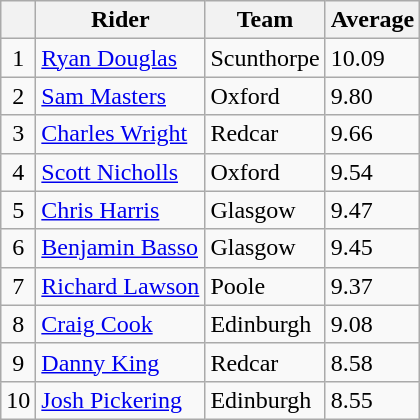<table class=wikitable>
<tr>
<th></th>
<th>Rider</th>
<th>Team</th>
<th>Average</th>
</tr>
<tr>
<td align="center">1</td>
<td><a href='#'>Ryan Douglas</a></td>
<td>Scunthorpe</td>
<td>10.09</td>
</tr>
<tr>
<td align="center">2</td>
<td><a href='#'>Sam Masters</a></td>
<td>Oxford</td>
<td>9.80</td>
</tr>
<tr>
<td align="center">3</td>
<td><a href='#'>Charles Wright</a></td>
<td>Redcar</td>
<td>9.66</td>
</tr>
<tr>
<td align="center">4</td>
<td><a href='#'>Scott Nicholls</a></td>
<td>Oxford</td>
<td>9.54</td>
</tr>
<tr>
<td align="center">5</td>
<td><a href='#'>Chris Harris</a></td>
<td>Glasgow</td>
<td>9.47</td>
</tr>
<tr>
<td align="center">6</td>
<td><a href='#'>Benjamin Basso</a></td>
<td>Glasgow</td>
<td>9.45</td>
</tr>
<tr>
<td align="center">7</td>
<td><a href='#'>Richard Lawson</a></td>
<td>Poole</td>
<td>9.37</td>
</tr>
<tr>
<td align="center">8</td>
<td><a href='#'>Craig Cook</a></td>
<td>Edinburgh</td>
<td>9.08</td>
</tr>
<tr>
<td align="center">9</td>
<td><a href='#'>Danny King</a></td>
<td>Redcar</td>
<td>8.58</td>
</tr>
<tr>
<td align="center">10</td>
<td><a href='#'>Josh Pickering</a></td>
<td>Edinburgh</td>
<td>8.55</td>
</tr>
</table>
